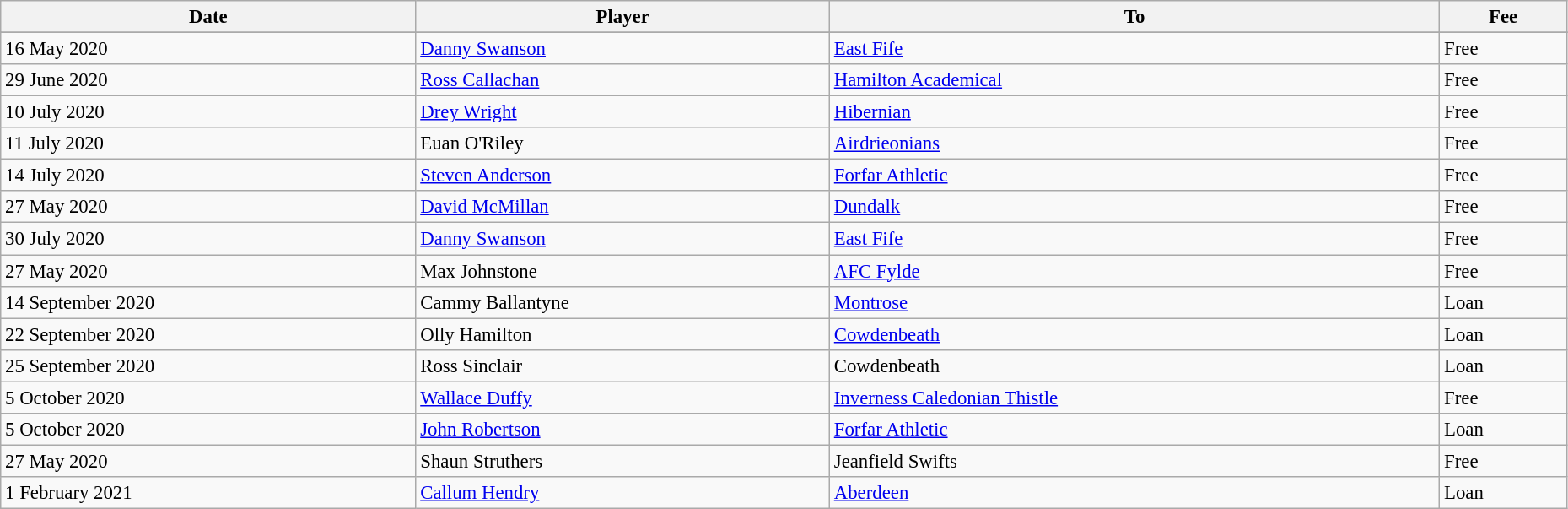<table class="wikitable" style="text-align:center; font-size:95%;width:98%; text-align:left">
<tr>
<th><strong>Date</strong></th>
<th><strong>Player</strong></th>
<th><strong>To</strong></th>
<th><strong>Fee</strong></th>
</tr>
<tr>
</tr>
<tr>
<td>16 May 2020</td>
<td> <a href='#'>Danny Swanson</a></td>
<td> <a href='#'>East Fife</a></td>
<td>Free</td>
</tr>
<tr>
<td>29 June 2020</td>
<td> <a href='#'>Ross Callachan</a></td>
<td> <a href='#'>Hamilton Academical</a></td>
<td>Free</td>
</tr>
<tr>
<td>10 July 2020</td>
<td> <a href='#'>Drey Wright</a></td>
<td> <a href='#'>Hibernian</a></td>
<td>Free</td>
</tr>
<tr>
<td>11 July 2020</td>
<td> Euan O'Riley</td>
<td> <a href='#'>Airdrieonians</a></td>
<td>Free</td>
</tr>
<tr>
<td>14 July 2020</td>
<td> <a href='#'>Steven Anderson</a></td>
<td> <a href='#'>Forfar Athletic</a></td>
<td>Free</td>
</tr>
<tr>
<td>27 May 2020</td>
<td> <a href='#'>David McMillan</a></td>
<td> <a href='#'>Dundalk</a></td>
<td>Free</td>
</tr>
<tr>
<td>30 July 2020</td>
<td> <a href='#'>Danny Swanson</a></td>
<td> <a href='#'>East Fife</a></td>
<td>Free</td>
</tr>
<tr>
<td>27 May 2020</td>
<td> Max Johnstone</td>
<td> <a href='#'>AFC Fylde</a></td>
<td>Free</td>
</tr>
<tr>
<td>14 September 2020</td>
<td> Cammy Ballantyne</td>
<td> <a href='#'>Montrose</a></td>
<td>Loan</td>
</tr>
<tr>
<td>22 September 2020</td>
<td> Olly Hamilton</td>
<td> <a href='#'>Cowdenbeath</a></td>
<td>Loan</td>
</tr>
<tr>
<td>25 September 2020</td>
<td> Ross Sinclair</td>
<td> Cowdenbeath</td>
<td>Loan</td>
</tr>
<tr>
<td>5 October 2020</td>
<td> <a href='#'>Wallace Duffy</a></td>
<td> <a href='#'>Inverness Caledonian Thistle</a></td>
<td>Free</td>
</tr>
<tr>
<td>5 October 2020</td>
<td> <a href='#'>John Robertson</a></td>
<td> <a href='#'>Forfar Athletic</a></td>
<td>Loan</td>
</tr>
<tr>
<td>27 May 2020</td>
<td> Shaun Struthers</td>
<td> Jeanfield Swifts</td>
<td>Free</td>
</tr>
<tr>
<td>1 February 2021</td>
<td> <a href='#'>Callum Hendry</a></td>
<td> <a href='#'>Aberdeen</a></td>
<td>Loan</td>
</tr>
</table>
